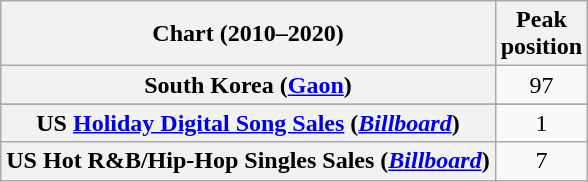<table class="wikitable sortable plainrowheaders" style="text-align:center;">
<tr>
<th scope="col">Chart (2010–2020)</th>
<th scope="col">Peak<br>position</th>
</tr>
<tr>
<th scope="row">South Korea (<a href='#'>Gaon</a>)</th>
<td style="text-align:center;">97</td>
</tr>
<tr>
</tr>
<tr>
<th scope="row">US <a href='#'>Holiday Digital Song Sales</a> (<em><a href='#'>Billboard</a></em>)</th>
<td style=text-align:center;">1</td>
</tr>
<tr>
<th scope="row">US Hot R&B/Hip-Hop Singles Sales (<em><a href='#'>Billboard</a></em>)</th>
<td style="text-align:center;">7</td>
</tr>
</table>
